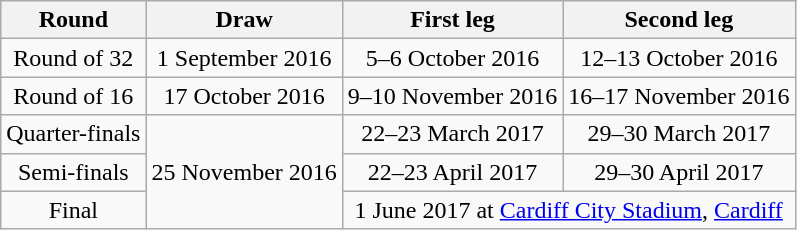<table class="wikitable" style=text-align:center>
<tr>
<th>Round</th>
<th>Draw</th>
<th>First leg</th>
<th>Second leg</th>
</tr>
<tr>
<td>Round of 32</td>
<td>1 September 2016</td>
<td>5–6 October 2016</td>
<td>12–13 October 2016</td>
</tr>
<tr>
<td>Round of 16</td>
<td>17 October 2016</td>
<td>9–10 November 2016</td>
<td>16–17 November 2016</td>
</tr>
<tr>
<td>Quarter-finals</td>
<td rowspan=3>25 November 2016</td>
<td>22–23 March 2017</td>
<td>29–30 March 2017</td>
</tr>
<tr>
<td>Semi-finals</td>
<td>22–23 April 2017</td>
<td>29–30 April 2017</td>
</tr>
<tr>
<td>Final</td>
<td colspan=2>1 June 2017 at <a href='#'>Cardiff City Stadium</a>, <a href='#'>Cardiff</a></td>
</tr>
</table>
